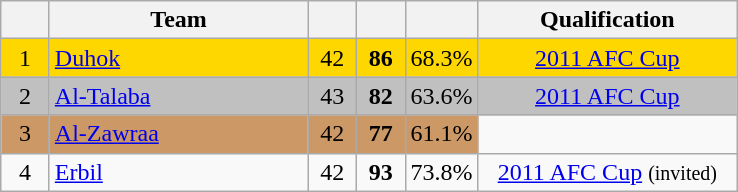<table class="wikitable" style="text-align:center">
<tr>
<th width="25"></th>
<th width="165">Team</th>
<th width="25"></th>
<th width="25"></th>
<th width="25"></th>
<th width="165">Qualification</th>
</tr>
<tr style="background:#FFD700;">
<td>1</td>
<td align=left><a href='#'>Duhok</a></td>
<td>42</td>
<td><strong>86</strong></td>
<td>68.3%</td>
<td><a href='#'>2011 AFC Cup</a></td>
</tr>
<tr style="background:#C0C0C0;">
<td>2</td>
<td align=left><a href='#'>Al-Talaba</a></td>
<td>43</td>
<td><strong>82</strong></td>
<td>63.6%</td>
<td><a href='#'>2011 AFC Cup</a></td>
</tr>
<tr style="background:#c96;">
<td>3</td>
<td align=left><a href='#'>Al-Zawraa</a></td>
<td>42</td>
<td><strong>77</strong></td>
<td>61.1%</td>
</tr>
<tr>
<td>4</td>
<td align=left><a href='#'>Erbil</a></td>
<td>42</td>
<td><strong>93</strong></td>
<td>73.8%</td>
<td><a href='#'>2011 AFC Cup</a> <small>(invited)</small></td>
</tr>
</table>
